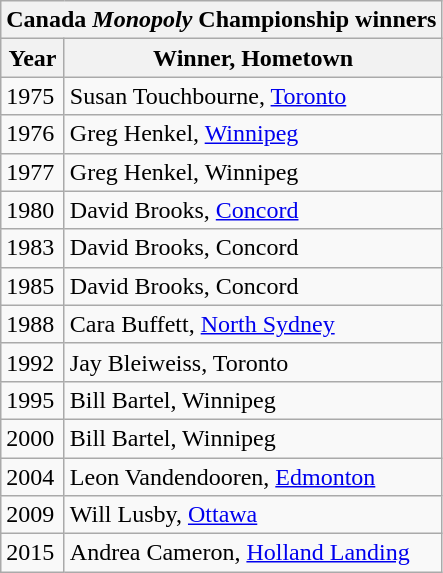<table class="wikitable collapsible">
<tr>
<th colspan=2>Canada <em>Monopoly</em> Championship winners</th>
</tr>
<tr>
<th>Year</th>
<th>Winner, Hometown</th>
</tr>
<tr>
<td>1975</td>
<td>Susan Touchbourne, <a href='#'>Toronto</a></td>
</tr>
<tr>
<td>1976</td>
<td>Greg Henkel, <a href='#'>Winnipeg</a></td>
</tr>
<tr>
<td>1977</td>
<td>Greg Henkel, Winnipeg</td>
</tr>
<tr>
<td>1980</td>
<td>David Brooks, <a href='#'>Concord</a></td>
</tr>
<tr>
<td>1983</td>
<td>David Brooks, Concord</td>
</tr>
<tr>
<td>1985</td>
<td>David Brooks, Concord</td>
</tr>
<tr>
<td>1988</td>
<td>Cara Buffett, <a href='#'>North Sydney</a></td>
</tr>
<tr>
<td>1992</td>
<td>Jay Bleiweiss, Toronto</td>
</tr>
<tr>
<td>1995</td>
<td>Bill Bartel, Winnipeg</td>
</tr>
<tr>
<td>2000</td>
<td>Bill Bartel, Winnipeg</td>
</tr>
<tr>
<td>2004</td>
<td>Leon Vandendooren, <a href='#'>Edmonton</a></td>
</tr>
<tr>
<td>2009</td>
<td>Will Lusby, <a href='#'>Ottawa</a></td>
</tr>
<tr>
<td>2015</td>
<td>Andrea Cameron, <a href='#'>Holland Landing</a></td>
</tr>
</table>
